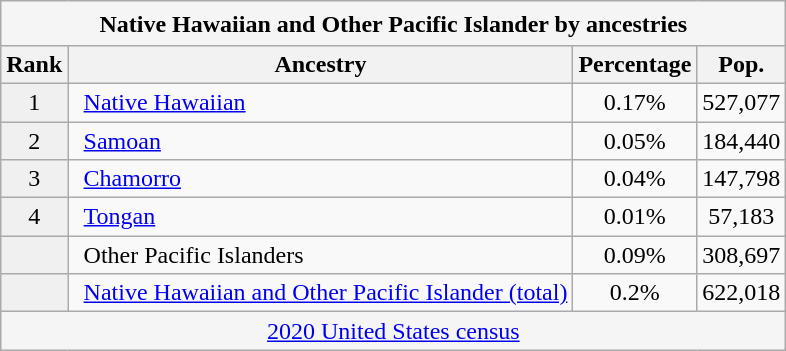<table class="wikitable" style="text-align:center; margin-right:10px; font-size:100%">
<tr>
<th colspan="5" style="padding:0.3em 0; line-height:1.2em; background:#f5f5f5;">Native Hawaiian and Other Pacific Islander by ancestries</th>
</tr>
<tr style="background:#f5f5f5;" valign="top">
<th>Rank</th>
<th>Ancestry</th>
<th>Percentage</th>
<th>Pop.</th>
</tr>
<tr valign="top">
<td style="background:#f0f0f0; text-align: center;">1</td>
<td style="text-align: left; padding-left: 10px;"><a href='#'>Native Hawaiian</a></td>
<td>0.17%</td>
<td>527,077</td>
</tr>
<tr valign="top">
<td style="background:#f0f0f0; text-align: center;">2</td>
<td style="text-align: left; padding-left: 10px;"><a href='#'>Samoan</a></td>
<td>0.05%</td>
<td>184,440</td>
</tr>
<tr valign="top">
<td style="background:#f0f0f0; text-align: center;">3</td>
<td style="text-align: left; padding-left: 10px;"><a href='#'>Chamorro</a></td>
<td>0.04%</td>
<td>147,798</td>
</tr>
<tr valign="top">
<td style="background:#f0f0f0; text-align: center;">4</td>
<td style="text-align: left; padding-left: 10px;"><a href='#'>Tongan</a></td>
<td>0.01%</td>
<td>57,183</td>
</tr>
<tr valign="top">
<td style="background:#f0f0f0; text-align: center;"></td>
<td style="text-align: left; padding-left: 10px;">Other Pacific Islanders</td>
<td>0.09%</td>
<td>308,697</td>
</tr>
<tr valign="top">
<td style="background:#f0f0f0; text-align: center;"></td>
<td style="text-align: left; padding-left: 10px;"><a href='#'>Native Hawaiian and Other Pacific Islander (total)</a></td>
<td>0.2%</td>
<td>622,018</td>
</tr>
<tr valign="top">
<td colspan="4" style="background:#f5f5f5; text-align: center;"><a href='#'>2020 United States census</a></td>
</tr>
</table>
